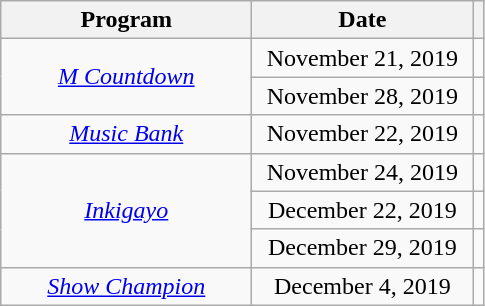<table class="wikitable" style="text-align:center;">
<tr>
<th style="width:160px;">Program</th>
<th style="width:140px;">Date</th>
<th></th>
</tr>
<tr>
<td rowspan="2"><em><a href='#'>M Countdown</a></em></td>
<td>November 21, 2019</td>
<td></td>
</tr>
<tr>
<td>November 28, 2019</td>
<td></td>
</tr>
<tr>
<td rowspan="1"><em><a href='#'>Music Bank</a></em></td>
<td>November 22, 2019</td>
<td></td>
</tr>
<tr>
<td rowspan="3"><em><a href='#'>Inkigayo</a></em></td>
<td>November 24, 2019</td>
<td></td>
</tr>
<tr>
<td>December 22, 2019</td>
<td></td>
</tr>
<tr>
<td>December 29, 2019</td>
<td></td>
</tr>
<tr>
<td><em><a href='#'>Show Champion</a></em></td>
<td>December 4, 2019</td>
<td></td>
</tr>
</table>
